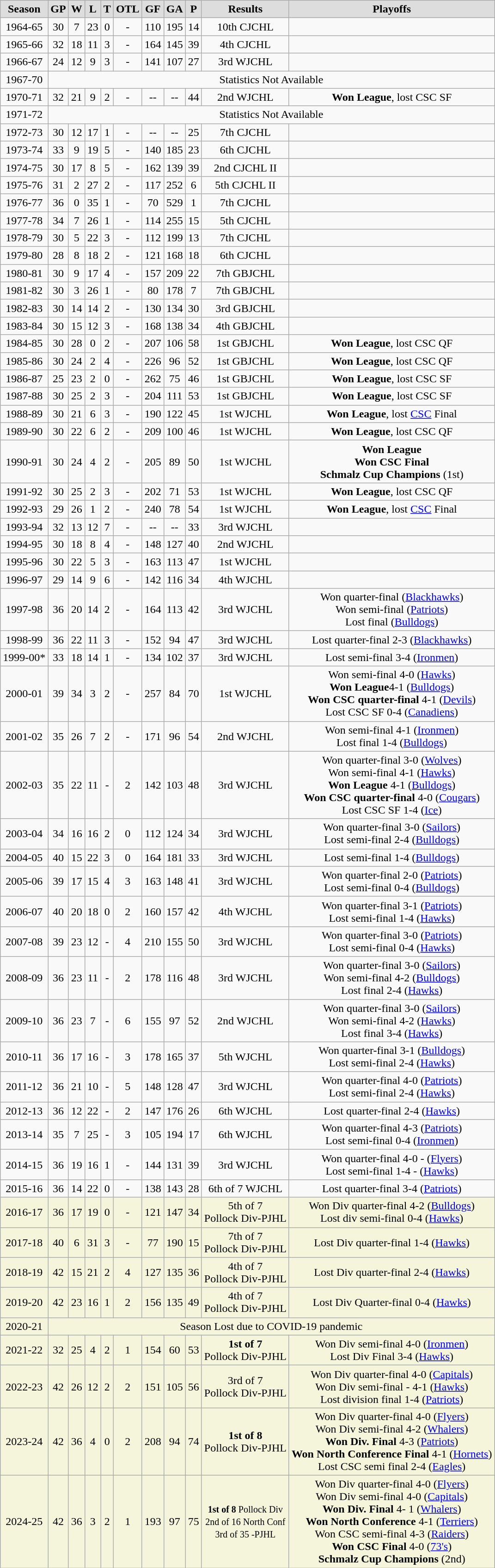<table class="wikitable">
<tr align="center"  bgcolor="#dddddd">
<td><strong>Season</strong></td>
<td><strong>GP</strong></td>
<td><strong>W</strong></td>
<td><strong>L</strong></td>
<td><strong>T</strong></td>
<td><strong>OTL</strong></td>
<td><strong>GF</strong></td>
<td><strong>GA</strong></td>
<td><strong>P</strong></td>
<td><strong>Results</strong></td>
<td><strong>Playoffs</strong></td>
</tr>
<tr align="center">
<td>1964-65</td>
<td>30</td>
<td>7</td>
<td>23</td>
<td>0</td>
<td>-</td>
<td>110</td>
<td>195</td>
<td>14</td>
<td>10th CJCHL</td>
<td></td>
</tr>
<tr align="center">
<td>1965-66</td>
<td>32</td>
<td>18</td>
<td>11</td>
<td>3</td>
<td>-</td>
<td>164</td>
<td>145</td>
<td>39</td>
<td>4th CJCHL</td>
<td></td>
</tr>
<tr align="center">
<td>1966-67</td>
<td>24</td>
<td>12</td>
<td>9</td>
<td>3</td>
<td>-</td>
<td>141</td>
<td>107</td>
<td>27</td>
<td>3rd WJCHL</td>
<td></td>
</tr>
<tr align="center">
<td>1967-70</td>
<td colspan="11">Statistics Not Available</td>
</tr>
<tr align="center">
<td>1970-71</td>
<td>32</td>
<td>21</td>
<td>9</td>
<td>2</td>
<td>-</td>
<td>--</td>
<td>--</td>
<td>44</td>
<td>2nd WJCHL</td>
<td><strong>Won League</strong>, lost CSC SF</td>
</tr>
<tr align="center">
<td>1971-72</td>
<td colspan="11">Statistics Not Available</td>
</tr>
<tr align="center">
<td>1972-73</td>
<td>30</td>
<td>12</td>
<td>17</td>
<td>1</td>
<td>-</td>
<td>--</td>
<td>--</td>
<td>25</td>
<td>7th CJCHL</td>
<td></td>
</tr>
<tr align="center">
<td>1973-74</td>
<td>33</td>
<td>9</td>
<td>19</td>
<td>5</td>
<td>-</td>
<td>140</td>
<td>185</td>
<td>23</td>
<td>6th CJCHL</td>
<td></td>
</tr>
<tr align="center">
<td>1974-75</td>
<td>30</td>
<td>17</td>
<td>8</td>
<td>5</td>
<td>-</td>
<td>162</td>
<td>139</td>
<td>39</td>
<td>2nd CJCHL II</td>
<td></td>
</tr>
<tr align="center">
<td>1975-76</td>
<td>31</td>
<td>2</td>
<td>27</td>
<td>2</td>
<td>-</td>
<td>117</td>
<td>252</td>
<td>6</td>
<td>5th CJCHL II</td>
<td></td>
</tr>
<tr align="center">
<td>1976-77</td>
<td>36</td>
<td>0</td>
<td>35</td>
<td>1</td>
<td>-</td>
<td>70</td>
<td>529</td>
<td>1</td>
<td>7th CJCHL</td>
<td></td>
</tr>
<tr align="center">
<td>1977-78</td>
<td>34</td>
<td>7</td>
<td>26</td>
<td>1</td>
<td>-</td>
<td>114</td>
<td>255</td>
<td>15</td>
<td>5th CJCHL</td>
<td></td>
</tr>
<tr align="center">
<td>1978-79</td>
<td>30</td>
<td>5</td>
<td>22</td>
<td>3</td>
<td>-</td>
<td>112</td>
<td>199</td>
<td>13</td>
<td>7th CJCHL</td>
<td></td>
</tr>
<tr align="center">
<td>1979-80</td>
<td>28</td>
<td>8</td>
<td>18</td>
<td>2</td>
<td>-</td>
<td>121</td>
<td>168</td>
<td>18</td>
<td>6th CJCHL</td>
<td></td>
</tr>
<tr align="center">
<td>1980-81</td>
<td>30</td>
<td>9</td>
<td>17</td>
<td>4</td>
<td>-</td>
<td>157</td>
<td>209</td>
<td>22</td>
<td>7th GBJCHL</td>
<td></td>
</tr>
<tr align="center">
<td>1981-82</td>
<td>30</td>
<td>3</td>
<td>26</td>
<td>1</td>
<td>-</td>
<td>80</td>
<td>178</td>
<td>7</td>
<td>7th GBJCHL</td>
<td></td>
</tr>
<tr align="center">
<td>1982-83</td>
<td>30</td>
<td>14</td>
<td>14</td>
<td>2</td>
<td>-</td>
<td>130</td>
<td>134</td>
<td>30</td>
<td>3rd GBJCHL</td>
<td></td>
</tr>
<tr align="center">
<td>1983-84</td>
<td>30</td>
<td>15</td>
<td>12</td>
<td>3</td>
<td>-</td>
<td>168</td>
<td>138</td>
<td>34</td>
<td>4th GBJCHL</td>
<td></td>
</tr>
<tr align="center">
<td>1984-85</td>
<td>30</td>
<td>28</td>
<td>0</td>
<td>2</td>
<td>-</td>
<td>207</td>
<td>106</td>
<td>58</td>
<td>1st GBJCHL</td>
<td><strong>Won League</strong>, lost CSC QF</td>
</tr>
<tr align="center">
<td>1985-86</td>
<td>30</td>
<td>24</td>
<td>2</td>
<td>4</td>
<td>-</td>
<td>226</td>
<td>96</td>
<td>52</td>
<td>1st GBJCHL</td>
<td><strong>Won League</strong>, lost CSC QF</td>
</tr>
<tr align="center">
<td>1986-87</td>
<td>25</td>
<td>23</td>
<td>2</td>
<td>0</td>
<td>-</td>
<td>262</td>
<td>75</td>
<td>46</td>
<td>1st GBJCHL</td>
<td><strong>Won League</strong>, lost CSC SF</td>
</tr>
<tr align="center">
<td>1987-88</td>
<td>30</td>
<td>25</td>
<td>2</td>
<td>3</td>
<td>-</td>
<td>204</td>
<td>111</td>
<td>53</td>
<td>1st GBJCHL</td>
<td><strong>Won League</strong>, lost CSC SF</td>
</tr>
<tr align="center">
<td>1988-89</td>
<td>30</td>
<td>21</td>
<td>6</td>
<td>3</td>
<td>-</td>
<td>190</td>
<td>122</td>
<td>45</td>
<td>1st WJCHL</td>
<td><strong>Won League</strong>, lost <a href='#'>CSC</a> Final</td>
</tr>
<tr align="center">
<td>1989-90</td>
<td>30</td>
<td>22</td>
<td>6</td>
<td>2</td>
<td>-</td>
<td>209</td>
<td>100</td>
<td>46</td>
<td>1st WJCHL</td>
<td><strong>Won League</strong>, lost CSC QF</td>
</tr>
<tr align="center">
<td>1990-91</td>
<td>30</td>
<td>24</td>
<td>4</td>
<td>2</td>
<td>-</td>
<td>205</td>
<td>89</td>
<td>50</td>
<td>1st WJCHL</td>
<td><strong>Won League</strong><br><strong>Won CSC Final</strong> <br><strong>Schmalz Cup Champions</strong> (1st)</td>
</tr>
<tr align="center">
<td>1991-92</td>
<td>30</td>
<td>25</td>
<td>2</td>
<td>3</td>
<td>-</td>
<td>202</td>
<td>71</td>
<td>53</td>
<td>1st WJCHL</td>
<td><strong>Won League</strong>, lost CSC QF</td>
</tr>
<tr align="center">
<td>1992-93</td>
<td>29</td>
<td>26</td>
<td>1</td>
<td>2</td>
<td>-</td>
<td>240</td>
<td>78</td>
<td>54</td>
<td>1st WJCHL</td>
<td><strong>Won League</strong>, lost <a href='#'>CSC</a> Final</td>
</tr>
<tr align="center">
<td>1993-94</td>
<td>32</td>
<td>13</td>
<td>12</td>
<td>7</td>
<td>-</td>
<td>--</td>
<td>--</td>
<td>33</td>
<td>3rd WJCHL</td>
<td></td>
</tr>
<tr align="center">
<td>1994-95</td>
<td>30</td>
<td>18</td>
<td>8</td>
<td>4</td>
<td>-</td>
<td>148</td>
<td>127</td>
<td>40</td>
<td>2nd WJCHL</td>
<td></td>
</tr>
<tr align="center">
<td>1995-96</td>
<td>30</td>
<td>22</td>
<td>5</td>
<td>3</td>
<td>-</td>
<td>163</td>
<td>113</td>
<td>47</td>
<td>1st WJCHL</td>
<td></td>
</tr>
<tr align="center">
<td>1996-97</td>
<td>29</td>
<td>14</td>
<td>9</td>
<td>6</td>
<td>-</td>
<td>142</td>
<td>116</td>
<td>34</td>
<td>4th WJCHL</td>
<td></td>
</tr>
<tr align="center">
<td>1997-98</td>
<td>36</td>
<td>20</td>
<td>14</td>
<td>2</td>
<td>-</td>
<td>164</td>
<td>113</td>
<td>42</td>
<td>3rd WJCHL</td>
<td>Won quarter-final (<a href='#'>Blackhawks</a>)<br>Won semi-final (<a href='#'>Patriots</a>)<br>Lost final (<a href='#'>Bulldogs</a>)</td>
</tr>
<tr align="center">
<td>1998-99</td>
<td>36</td>
<td>22</td>
<td>11</td>
<td>3</td>
<td>-</td>
<td>152</td>
<td>94</td>
<td>47</td>
<td>3rd WJCHL</td>
<td>Lost quarter-final 2-3 (<a href='#'>Blackhawks</a>)</td>
</tr>
<tr align="center">
<td>1999-00*</td>
<td>33</td>
<td>18</td>
<td>14</td>
<td>1</td>
<td>-</td>
<td>134</td>
<td>102</td>
<td>37</td>
<td>3rd WJCHL</td>
<td>Lost semi-final 3-4 (<a href='#'>Ironmen</a>)</td>
</tr>
<tr align="center">
<td>2000-01</td>
<td>39</td>
<td>34</td>
<td>3</td>
<td>2</td>
<td>-</td>
<td>257</td>
<td>84</td>
<td>70</td>
<td>1st WJCHL</td>
<td>Won semi-final 4-0 (<a href='#'>Hawks</a>)<br><strong>Won League</strong>4-1 (<a href='#'>Bulldogs</a>)<br><strong>Won CSC quarter-final</strong> 4-1 (<a href='#'>Devils</a>)<br>Lost CSC SF 0-4 (<a href='#'>Canadiens</a>)</td>
</tr>
<tr align="center">
<td>2001-02</td>
<td>35</td>
<td>26</td>
<td>7</td>
<td>2</td>
<td>-</td>
<td>171</td>
<td>96</td>
<td>54</td>
<td>2nd WJCHL</td>
<td>Won semi-final 4-1 (<a href='#'>Ironmen</a>)<br>Lost final 1-4 (<a href='#'>Bulldogs</a>)</td>
</tr>
<tr align="center">
<td>2002-03</td>
<td>35</td>
<td>22</td>
<td>11</td>
<td>-</td>
<td>2</td>
<td>142</td>
<td>103</td>
<td>48</td>
<td>3rd WJCHL</td>
<td>Won quarter-final 3-0 (<a href='#'>Wolves</a>)<br>Won semi-final 4-1 (<a href='#'>Hawks</a>)<br><strong>Won League</strong> 4-1 (<a href='#'>Bulldogs</a>)<br><strong>Won CSC quarter-final</strong> 4-0 (<a href='#'>Cougars</a>)<br>Lost CSC SF 1-4 (<a href='#'>Ice</a>)</td>
</tr>
<tr align="center">
<td>2003-04</td>
<td>34</td>
<td>16</td>
<td>16</td>
<td>2</td>
<td>0</td>
<td>112</td>
<td>124</td>
<td>34</td>
<td>3rd WJCHL</td>
<td>Won quarter-final 3-0 (<a href='#'>Sailors</a>)<br>Lost semi-final 2-4 (<a href='#'>Bulldogs</a>)</td>
</tr>
<tr align="center">
<td>2004-05</td>
<td>40</td>
<td>15</td>
<td>22</td>
<td>3</td>
<td>0</td>
<td>164</td>
<td>181</td>
<td>33</td>
<td>3rd WJCHL</td>
<td>Lost semi-final 1-4 (<a href='#'>Bulldogs</a>)</td>
</tr>
<tr align="center">
<td>2005-06</td>
<td>39</td>
<td>17</td>
<td>15</td>
<td>4</td>
<td>3</td>
<td>163</td>
<td>148</td>
<td>41</td>
<td>3rd WJCHL</td>
<td>Won quarter-final 2-0 (<a href='#'>Patriots</a>)<br>Lost semi-final 0-4 (<a href='#'>Bulldogs</a>)</td>
</tr>
<tr align="center">
<td>2006-07</td>
<td>40</td>
<td>20</td>
<td>18</td>
<td>0</td>
<td>2</td>
<td>160</td>
<td>157</td>
<td>42</td>
<td>4th WJCHL</td>
<td>Won quarter-final 3-1 (<a href='#'>Patriots</a>)<br>Lost semi-final 1-4 (<a href='#'>Hawks</a>)</td>
</tr>
<tr align="center">
<td>2007-08</td>
<td>39</td>
<td>23</td>
<td>12</td>
<td>-</td>
<td>4</td>
<td>210</td>
<td>155</td>
<td>50</td>
<td>3rd WJCHL</td>
<td>Won quarter-final 3-0 (<a href='#'>Patriots</a>)<br>Lost semi-final 0-4 (<a href='#'>Hawks</a>)</td>
</tr>
<tr align="center">
<td>2008-09</td>
<td>36</td>
<td>23</td>
<td>11</td>
<td>-</td>
<td>2</td>
<td>178</td>
<td>116</td>
<td>48</td>
<td>3rd WJCHL</td>
<td>Won quarter-final 3-0 (<a href='#'>Sailors</a>)<br>Won semi-final 4-2 (<a href='#'>Bulldogs</a>)<br>Lost final 2-4 (<a href='#'>Hawks</a>)</td>
</tr>
<tr align="center">
<td>2009-10</td>
<td>36</td>
<td>23</td>
<td>7</td>
<td>-</td>
<td>6</td>
<td>155</td>
<td>97</td>
<td>52</td>
<td>2nd WJCHL</td>
<td>Won quarter-final 3-0 (<a href='#'>Sailors</a>)<br>Won semi-final 4-2 (<a href='#'>Hawks</a>)<br>Lost final 3-4 (<a href='#'>Hawks</a>)</td>
</tr>
<tr align="center">
<td>2010-11</td>
<td>36</td>
<td>17</td>
<td>16</td>
<td>-</td>
<td>3</td>
<td>178</td>
<td>165</td>
<td>37</td>
<td>5th WJCHL</td>
<td>Won quarter-final 3-1 (<a href='#'>Bulldogs</a>)<br>Lost semi-final 2-4 (<a href='#'>Hawks</a>)</td>
</tr>
<tr align="center">
<td>2011-12</td>
<td>36</td>
<td>21</td>
<td>10</td>
<td>-</td>
<td>5</td>
<td>148</td>
<td>128</td>
<td>47</td>
<td>3rd WJCHL</td>
<td>Won quarter-final  4-0 (<a href='#'>Patriots</a>)<br>Lost semi-final 2-4 (<a href='#'>Hawks</a>)</td>
</tr>
<tr align="center">
<td>2012-13</td>
<td>36</td>
<td>12</td>
<td>22</td>
<td>-</td>
<td>2</td>
<td>147</td>
<td>176</td>
<td>26</td>
<td>6th WJCHL</td>
<td>Lost quarter-final 2-4 (<a href='#'>Hawks</a>)</td>
</tr>
<tr align="center">
<td>2013-14</td>
<td>35</td>
<td>7</td>
<td>25</td>
<td>-</td>
<td>3</td>
<td>105</td>
<td>194</td>
<td>17</td>
<td>6th WJCHL</td>
<td>Won quarter-final 4-3 (<a href='#'>Patriots</a>)<br>Lost semi-final 0-4 (<a href='#'>Ironmen</a>)</td>
</tr>
<tr align="center">
<td>2014-15</td>
<td>36</td>
<td>19</td>
<td>16</td>
<td>1</td>
<td>-</td>
<td>144</td>
<td>131</td>
<td>39</td>
<td>3rd WJCHL</td>
<td>Won quarter-final 4-0 - (<a href='#'>Flyers</a>)<br>Lost semi-final 1-4 - (<a href='#'>Hawks</a>)</td>
</tr>
<tr align="center">
<td>2015-16</td>
<td>36</td>
<td>14</td>
<td>22</td>
<td>0</td>
<td>-</td>
<td>138</td>
<td>143</td>
<td>28</td>
<td>6th of 7 WJCHL</td>
<td>Lost quarter-final 3-4 (<a href='#'>Patriots</a>)</td>
</tr>
<tr align="center" bgcolor="beige">
<td>2016-17</td>
<td>36</td>
<td>17</td>
<td>19</td>
<td>0</td>
<td>-</td>
<td>121</td>
<td>147</td>
<td>34</td>
<td>5th of 7<br>Pollock Div-PJHL</td>
<td>Won Div quarter-final 4-2 (<a href='#'>Bulldogs</a>)<br>Lost div semi-final 0-4 (<a href='#'>Hawks</a>)</td>
</tr>
<tr align="center" bgcolor="beige">
<td>2017-18</td>
<td>40</td>
<td>6</td>
<td>31</td>
<td>3</td>
<td>-</td>
<td>77</td>
<td>190</td>
<td>15</td>
<td>7th of 7<br>Pollock Div-PJHL</td>
<td>Lost Div quarter-final 1-4 (<a href='#'>Hawks</a>)</td>
</tr>
<tr align="center" bgcolor="beige">
<td>2018-19</td>
<td>42</td>
<td>15</td>
<td>21</td>
<td>2</td>
<td>4</td>
<td>127</td>
<td>135</td>
<td>36</td>
<td>4th of 7<br>Pollock Div-PJHL</td>
<td>Lost Div quarter-final 2-4 (<a href='#'>Hawks</a>)</td>
</tr>
<tr align="center" bgcolor="beige">
<td>2019-20</td>
<td>42</td>
<td>23</td>
<td>16</td>
<td>1</td>
<td>2</td>
<td>156</td>
<td>135</td>
<td>49</td>
<td>4th of 7<br>Pollock Div-PJHL</td>
<td>Lost Div Quarter-final 0-4 (<a href='#'>Hawks</a>)</td>
</tr>
<tr align="center" bgcolor="beige">
<td>2020-21</td>
<td colspan="10">Season Lost due to COVID-19 pandemic</td>
</tr>
<tr align="center" bgcolor="beige">
<td>2021-22</td>
<td>32</td>
<td>25</td>
<td>4</td>
<td>2</td>
<td>1</td>
<td>154</td>
<td>60</td>
<td>53</td>
<td><strong>1st of 7</strong><br>Pollock Div-PJHL</td>
<td>Won Div semi-final 4-0 (<a href='#'>Ironmen</a>)<br>Lost Div Final 3-4 (<a href='#'>Hawks</a>)</td>
</tr>
<tr align="center" bgcolor="beige">
<td>2022-23</td>
<td>42</td>
<td>26</td>
<td>12</td>
<td>2</td>
<td>2</td>
<td>151</td>
<td>105</td>
<td>56</td>
<td>3rd of 7<br>Pollock Div-PJHL</td>
<td>Won Div quarter-final 4-0 (<a href='#'>Capitals</a>)<br>Won Div semi-final - 4-1 (<a href='#'>Hawks</a>)<br>Lost division final 1-4 (<a href='#'>Patriots</a>)</td>
</tr>
<tr align="center" bgcolor="beige">
<td>2023-24</td>
<td>42</td>
<td>36</td>
<td>4</td>
<td>0</td>
<td>2</td>
<td>208</td>
<td>94</td>
<td>74</td>
<td><strong>1st of 8</strong><br>Pollock Div-PJHL</td>
<td>Won Div quarter-final 4-0 (<a href='#'>Flyers</a>)<br>Won Div semi-final 4-2 (<a href='#'>Whalers</a>)<br><strong>Won Div. Final</strong> 4-3 (<a href='#'>Patriots</a>)<br><strong>Won North Conference Final</strong> 4-1 (<a href='#'>Hornets</a>)<br>Lost CSC semi final 2-4 (<a href='#'>Eagles</a>)</td>
</tr>
<tr align="center" bgcolor="beige">
<td>2024-25</td>
<td>42</td>
<td>36</td>
<td>3</td>
<td>2</td>
<td>1</td>
<td>193</td>
<td>97</td>
<td>75</td>
<td><small><strong>1st of 8</strong> Pollock Div<br>2nd of 16 North Conf<br>3rd of 35 -PJHL</small></td>
<td>Won Div quarter-final 4-0 (<a href='#'>Flyers</a>)<br>Won Div semi-final 4-0 (<a href='#'>Capitals</a>)<br><strong>Won Div. Final</strong> 4- 1 (<a href='#'>Whalers</a>)<br><strong>Won North Conference</strong> 4-1 (<a href='#'>Terriers</a>)<br>Won CSC semi-final 4-3 (<a href='#'>Raiders</a>)<br><strong>Won CSC Final</strong> 4-0 (<a href='#'>73's</a>)<br><strong>Schmalz Cup Champions</strong> (2nd)</td>
</tr>
</table>
